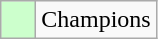<table class="wikitable">
<tr>
<td bgcolor="#ccffcc">    </td>
<td>Champions</td>
</tr>
</table>
